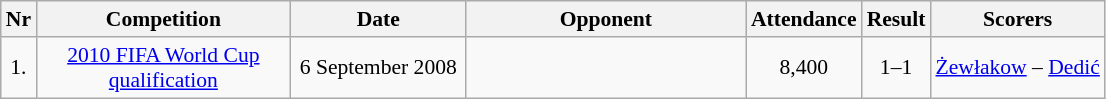<table class="wikitable sortable" style="font-size: 90%; text-align:center">
<tr>
<th>Nr</th>
<th style="width:163px">Competition</th>
<th style="width:110px">Date</th>
<th style="width:180px">Opponent</th>
<th>Attendance</th>
<th>Result</th>
<th>Scorers</th>
</tr>
<tr>
<td>1.</td>
<td><a href='#'>2010 FIFA World Cup qualification</a></td>
<td>6 September 2008</td>
<td></td>
<td>8,400</td>
<td>1–1</td>
<td><a href='#'>Żewłakow</a> – <a href='#'>Dedić</a></td>
</tr>
</table>
